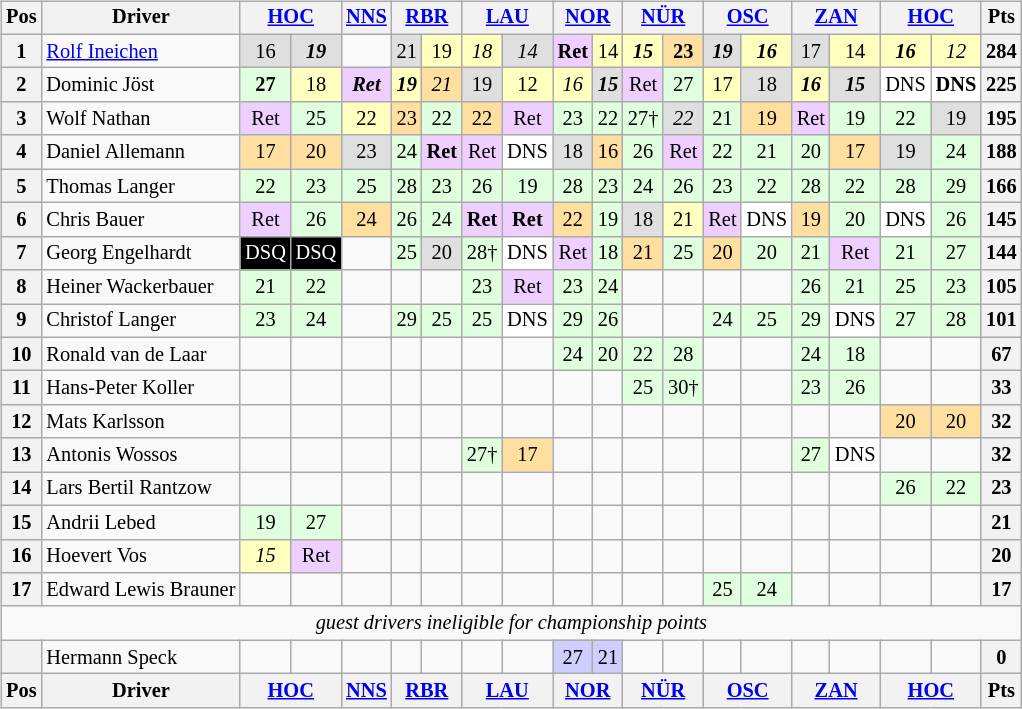<table>
<tr>
<td><br><table class="wikitable" style="font-size:85%; text-align:center">
<tr valign="top">
<th valign="middle">Pos</th>
<th valign="middle">Driver</th>
<th colspan=2><a href='#'>HOC</a><br></th>
<th><a href='#'>NNS</a><br></th>
<th colspan=2><a href='#'>RBR</a><br></th>
<th colspan=2><a href='#'>LAU</a><br></th>
<th colspan=2><a href='#'>NOR</a><br></th>
<th colspan=2><a href='#'>NÜR</a><br></th>
<th colspan=2><a href='#'>OSC</a><br></th>
<th colspan=2><a href='#'>ZAN</a><br></th>
<th colspan=2><a href='#'>HOC</a><br></th>
<th valign="middle">Pts</th>
</tr>
<tr>
<th>1</th>
<td align=left> <a href='#'>Rolf Ineichen</a></td>
<td style="background:#DFDFDF;">16</td>
<td style="background:#DFDFDF;"><strong><em>19</em></strong></td>
<td></td>
<td style="background:#DFDFDF;">21</td>
<td style="background:#FFFFBF;">19</td>
<td style="background:#FFFFBF;"><em>18</em></td>
<td style="background:#DFDFDF;"><em>14</em></td>
<td style="background:#EFCFFF;"><strong>Ret</strong></td>
<td style="background:#FFFFBF;">14</td>
<td style="background:#FFFFBF;"><strong><em>15</em></strong></td>
<td style="background:#FFDF9F;"><strong>23</strong></td>
<td style="background:#DFDFDF;"><strong><em>19</em></strong></td>
<td style="background:#FFFFBF;"><strong><em>16</em></strong></td>
<td style="background:#DFDFDF;">17</td>
<td style="background:#FFFFBF;">14</td>
<td style="background:#FFFFBF;"><strong><em>16</em></strong></td>
<td style="background:#FFFFBF;"><em>12</em></td>
<th>284</th>
</tr>
<tr>
<th>2</th>
<td align=left> Dominic Jöst</td>
<td style="background:#DFFFDF;"><strong>27</strong></td>
<td style="background:#FFFFBF;">18</td>
<td style="background:#EFCFFF;"><strong><em>Ret</em></strong></td>
<td style="background:#FFFFBF;"><strong><em>19</em></strong></td>
<td style="background:#FFDF9F;"><em>21</em></td>
<td style="background:#DFDFDF;">19</td>
<td style="background:#FFFFBF;">12</td>
<td style="background:#FFFFBF;"><em>16</em></td>
<td style="background:#DFDFDF;"><strong><em>15</em></strong></td>
<td style="background:#EFCFFF;">Ret</td>
<td style="background:#DFFFDF;">27</td>
<td style="background:#FFFFBF;">17</td>
<td style="background:#DFDFDF;">18</td>
<td style="background:#FFFFBF;"><strong><em>16</em></strong></td>
<td style="background:#DFDFDF;"><strong><em>15</em></strong></td>
<td style="background:#FFFFFF;">DNS</td>
<td style="background:#FFFFFF;"><strong>DNS</strong></td>
<th>225</th>
</tr>
<tr>
<th>3</th>
<td align=left> Wolf Nathan</td>
<td style="background:#EFCFFF;">Ret</td>
<td style="background:#DFFFDF;">25</td>
<td style="background:#FFFFBF;">22</td>
<td style="background:#FFDF9F;">23</td>
<td style="background:#DFFFDF;">22</td>
<td style="background:#FFDF9F;">22</td>
<td style="background:#EFCFFF;">Ret</td>
<td style="background:#DFFFDF;">23</td>
<td style="background:#DFFFDF;">22</td>
<td style="background:#DFFFDF;">27†</td>
<td style="background:#DFDFDF;"><em>22</em></td>
<td style="background:#DFFFDF;">21</td>
<td style="background:#FFDF9F;">19</td>
<td style="background:#EFCFFF;">Ret</td>
<td style="background:#DFFFDF;">19</td>
<td style="background:#DFFFDF;">22</td>
<td style="background:#DFDFDF;">19</td>
<th>195</th>
</tr>
<tr>
<th>4</th>
<td align=left> Daniel Allemann</td>
<td style="background:#FFDF9F;">17</td>
<td style="background:#FFDF9F;">20</td>
<td style="background:#DFDFDF;">23</td>
<td style="background:#DFFFDF;">24</td>
<td style="background:#EFCFFF;"><strong>Ret</strong></td>
<td style="background:#EFCFFF;">Ret</td>
<td style="background:#FFFFFF;">DNS</td>
<td style="background:#DFDFDF;">18</td>
<td style="background:#FFDF9F;">16</td>
<td style="background:#DFFFDF;">26</td>
<td style="background:#EFCFFF;">Ret</td>
<td style="background:#DFFFDF;">22</td>
<td style="background:#DFFFDF;">21</td>
<td style="background:#DFFFDF;">20</td>
<td style="background:#FFDF9F;">17</td>
<td style="background:#DFDFDF;">19</td>
<td style="background:#DFFFDF;">24</td>
<th>188</th>
</tr>
<tr>
<th>5</th>
<td align=left> Thomas Langer</td>
<td style="background:#DFFFDF;">22</td>
<td style="background:#DFFFDF;">23</td>
<td style="background:#DFFFDF;">25</td>
<td style="background:#DFFFDF;">28</td>
<td style="background:#DFFFDF;">23</td>
<td style="background:#DFFFDF;">26</td>
<td style="background:#DFFFDF;">19</td>
<td style="background:#DFFFDF;">28</td>
<td style="background:#DFFFDF;">23</td>
<td style="background:#DFFFDF;">24</td>
<td style="background:#DFFFDF;">26</td>
<td style="background:#DFFFDF;">23</td>
<td style="background:#DFFFDF;">22</td>
<td style="background:#DFFFDF;">28</td>
<td style="background:#DFFFDF;">22</td>
<td style="background:#DFFFDF;">28</td>
<td style="background:#DFFFDF;">29</td>
<th>166</th>
</tr>
<tr>
<th>6</th>
<td align=left> Chris Bauer</td>
<td style="background:#EFCFFF;">Ret</td>
<td style="background:#DFFFDF;">26</td>
<td style="background:#FFDF9F;">24</td>
<td style="background:#DFFFDF;">26</td>
<td style="background:#DFFFDF;">24</td>
<td style="background:#EFCFFF;"><strong>Ret</strong></td>
<td style="background:#EFCFFF;"><strong>Ret</strong></td>
<td style="background:#FFDF9F;">22</td>
<td style="background:#DFFFDF;">19</td>
<td style="background:#DFDFDF;">18</td>
<td style="background:#FFFFBF;">21</td>
<td style="background:#EFCFFF;">Ret</td>
<td style="background:#FFFFFF;">DNS</td>
<td style="background:#FFDF9F;">19</td>
<td style="background:#DFFFDF;">20</td>
<td style="background:#FFFFFF;">DNS</td>
<td style="background:#DFFFDF;">26</td>
<th>145</th>
</tr>
<tr>
<th>7</th>
<td align=left> Georg Engelhardt</td>
<td style="background:#000000; color:white;">DSQ</td>
<td style="background:#000000; color:white;">DSQ</td>
<td></td>
<td style="background:#DFFFDF;">25</td>
<td style="background:#DFDFDF;">20</td>
<td style="background:#DFFFDF;">28†</td>
<td style="background:#FFFFFF;">DNS</td>
<td style="background:#EFCFFF;">Ret</td>
<td style="background:#DFFFDF;">18</td>
<td style="background:#FFDF9F;">21</td>
<td style="background:#DFFFDF;">25</td>
<td style="background:#FFDF9F;">20</td>
<td style="background:#DFFFDF;">20</td>
<td style="background:#DFFFDF;">21</td>
<td style="background:#EFCFFF;">Ret</td>
<td style="background:#DFFFDF;">21</td>
<td style="background:#DFFFDF;">27</td>
<th>144</th>
</tr>
<tr>
<th>8</th>
<td align=left> Heiner Wackerbauer</td>
<td style="background:#DFFFDF;">21</td>
<td style="background:#DFFFDF;">22</td>
<td></td>
<td></td>
<td></td>
<td style="background:#DFFFDF;">23</td>
<td style="background:#EFCFFF;">Ret</td>
<td style="background:#DFFFDF;">23</td>
<td style="background:#DFFFDF;">24</td>
<td></td>
<td></td>
<td></td>
<td></td>
<td style="background:#DFFFDF;">26</td>
<td style="background:#DFFFDF;">21</td>
<td style="background:#DFFFDF;">25</td>
<td style="background:#DFFFDF;">23</td>
<th>105</th>
</tr>
<tr>
<th>9</th>
<td align=left> Christof Langer</td>
<td style="background:#DFFFDF;">23</td>
<td style="background:#DFFFDF;">24</td>
<td></td>
<td style="background:#DFFFDF;">29</td>
<td style="background:#DFFFDF;">25</td>
<td style="background:#DFFFDF;">25</td>
<td style="background:#FFFFFF;">DNS</td>
<td style="background:#DFFFDF;">29</td>
<td style="background:#DFFFDF;">26</td>
<td></td>
<td></td>
<td style="background:#DFFFDF;">24</td>
<td style="background:#DFFFDF;">25</td>
<td style="background:#DFFFDF;">29</td>
<td style="background:#FFFFFF;">DNS</td>
<td style="background:#DFFFDF;">27</td>
<td style="background:#DFFFDF;">28</td>
<th>101</th>
</tr>
<tr>
<th>10</th>
<td align=left> Ronald van de Laar</td>
<td></td>
<td></td>
<td></td>
<td></td>
<td></td>
<td></td>
<td></td>
<td style="background:#DFFFDF;">24</td>
<td style="background:#DFFFDF;">20</td>
<td style="background:#DFFFDF;">22</td>
<td style="background:#DFFFDF;">28</td>
<td></td>
<td></td>
<td style="background:#DFFFDF;">24</td>
<td style="background:#DFFFDF;">18</td>
<td></td>
<td></td>
<th>67</th>
</tr>
<tr>
<th>11</th>
<td align=left> Hans-Peter Koller</td>
<td></td>
<td></td>
<td></td>
<td></td>
<td></td>
<td></td>
<td></td>
<td></td>
<td></td>
<td style="background:#DFFFDF;">25</td>
<td style="background:#DFFFDF;">30†</td>
<td></td>
<td></td>
<td style="background:#DFFFDF;">23</td>
<td style="background:#DFFFDF;">26</td>
<td></td>
<td></td>
<th>33</th>
</tr>
<tr>
<th>12</th>
<td align=left> Mats Karlsson</td>
<td></td>
<td></td>
<td></td>
<td></td>
<td></td>
<td></td>
<td></td>
<td></td>
<td></td>
<td></td>
<td></td>
<td></td>
<td></td>
<td></td>
<td></td>
<td style="background:#FFDF9F;">20</td>
<td style="background:#FFDF9F;">20</td>
<th>32</th>
</tr>
<tr>
<th>13</th>
<td align=left> Antonis Wossos</td>
<td></td>
<td></td>
<td></td>
<td></td>
<td></td>
<td style="background:#DFFFDF;">27†</td>
<td style="background:#FFDF9F;">17</td>
<td></td>
<td></td>
<td></td>
<td></td>
<td></td>
<td></td>
<td style="background:#DFFFDF;">27</td>
<td style="background:#FFFFFF;">DNS</td>
<td></td>
<td></td>
<th>32</th>
</tr>
<tr>
<th>14</th>
<td align=left> Lars Bertil Rantzow</td>
<td></td>
<td></td>
<td></td>
<td></td>
<td></td>
<td></td>
<td></td>
<td></td>
<td></td>
<td></td>
<td></td>
<td></td>
<td></td>
<td></td>
<td></td>
<td style="background:#DFFFDF;">26</td>
<td style="background:#DFFFDF;">22</td>
<th>23</th>
</tr>
<tr>
<th>15</th>
<td align=left> Andrii Lebed</td>
<td style="background:#DFFFDF;">19</td>
<td style="background:#DFFFDF;">27</td>
<td></td>
<td></td>
<td></td>
<td></td>
<td></td>
<td></td>
<td></td>
<td></td>
<td></td>
<td></td>
<td></td>
<td></td>
<td></td>
<td></td>
<td></td>
<th>21</th>
</tr>
<tr>
<th>16</th>
<td align=left> Hoevert Vos</td>
<td style="background:#FFFFBF;"><em>15</em></td>
<td style="background:#EFCFFF;">Ret</td>
<td></td>
<td></td>
<td></td>
<td></td>
<td></td>
<td></td>
<td></td>
<td></td>
<td></td>
<td></td>
<td></td>
<td></td>
<td></td>
<td></td>
<td></td>
<th>20</th>
</tr>
<tr>
<th>17</th>
<td align=left> Edward Lewis Brauner</td>
<td></td>
<td></td>
<td></td>
<td></td>
<td></td>
<td></td>
<td></td>
<td></td>
<td></td>
<td></td>
<td></td>
<td style="background:#DFFFDF;">25</td>
<td style="background:#DFFFDF;">24</td>
<td></td>
<td></td>
<td></td>
<td></td>
<th>17</th>
</tr>
<tr>
<td colspan=20 align=center><em>guest drivers ineligible for championship points</em></td>
</tr>
<tr>
<th></th>
<td align=left> Hermann Speck</td>
<td></td>
<td></td>
<td></td>
<td></td>
<td></td>
<td></td>
<td></td>
<td style="background:#CFCFFF;">27</td>
<td style="background:#CFCFFF;">21</td>
<td></td>
<td></td>
<td></td>
<td></td>
<td></td>
<td></td>
<td></td>
<td></td>
<th>0</th>
</tr>
<tr>
<th valign="middle">Pos</th>
<th valign="middle">Driver</th>
<th colspan=2><a href='#'>HOC</a><br></th>
<th><a href='#'>NNS</a><br></th>
<th colspan=2><a href='#'>RBR</a><br></th>
<th colspan=2><a href='#'>LAU</a><br></th>
<th colspan=2><a href='#'>NOR</a><br></th>
<th colspan=2><a href='#'>NÜR</a><br></th>
<th colspan=2><a href='#'>OSC</a><br></th>
<th colspan=2><a href='#'>ZAN</a><br></th>
<th colspan=2><a href='#'>HOC</a><br></th>
<th valign="middle">Pts</th>
</tr>
</table>
</td>
</tr>
<tr>
</tr>
</table>
